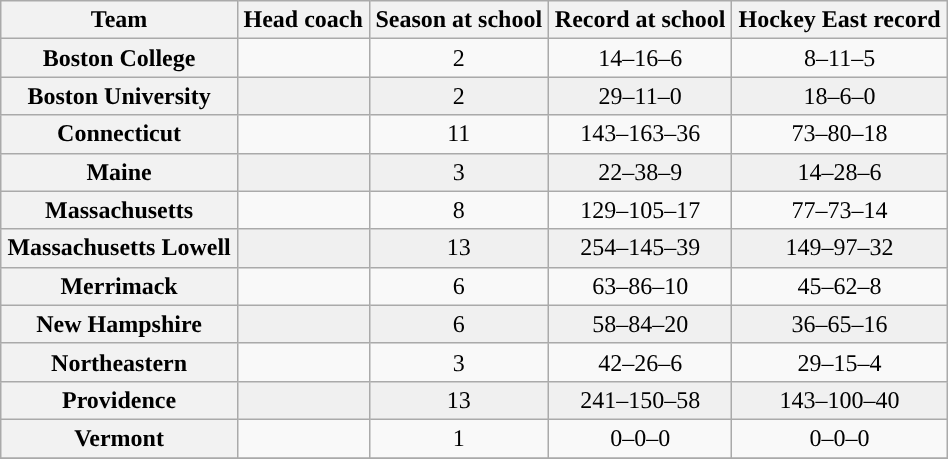<table class="wikitable sortable" style="text-align: center; "width=50%">
<tr>
<th>Team</th>
<th>Head coach</th>
<th>Season at school</th>
<th>Record at school</th>
<th>Hockey East record</th>
</tr>
<tr>
<th>Boston College</th>
<td></td>
<td>2</td>
<td>14–16–6</td>
<td>8–11–5</td>
</tr>
<tr bgcolor=f0f0f0>
<th>Boston University</th>
<td></td>
<td>2</td>
<td>29–11–0</td>
<td>18–6–0</td>
</tr>
<tr>
<th>Connecticut</th>
<td></td>
<td>11</td>
<td>143–163–36</td>
<td>73–80–18</td>
</tr>
<tr bgcolor=f0f0f0>
<th>Maine</th>
<td></td>
<td>3</td>
<td>22–38–9</td>
<td>14–28–6</td>
</tr>
<tr>
<th>Massachusetts</th>
<td></td>
<td>8</td>
<td>129–105–17</td>
<td>77–73–14</td>
</tr>
<tr bgcolor=f0f0f0>
<th>Massachusetts Lowell</th>
<td></td>
<td>13</td>
<td>254–145–39</td>
<td>149–97–32</td>
</tr>
<tr>
<th>Merrimack</th>
<td></td>
<td>6</td>
<td>63–86–10</td>
<td>45–62–8</td>
</tr>
<tr bgcolor=f0f0f0>
<th>New Hampshire</th>
<td></td>
<td>6</td>
<td>58–84–20</td>
<td>36–65–16</td>
</tr>
<tr>
<th>Northeastern</th>
<td></td>
<td>3</td>
<td>42–26–6</td>
<td>29–15–4</td>
</tr>
<tr bgcolor=f0f0f0>
<th>Providence</th>
<td></td>
<td>13</td>
<td>241–150–58</td>
<td>143–100–40</td>
</tr>
<tr>
<th>Vermont</th>
<td></td>
<td>1</td>
<td>0–0–0</td>
<td>0–0–0</td>
</tr>
<tr>
</tr>
</table>
